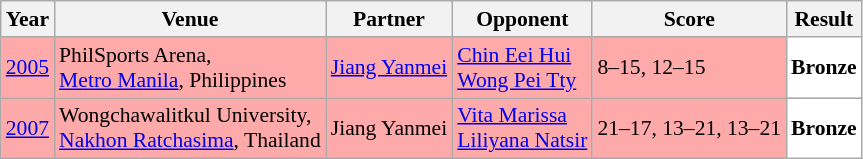<table class="sortable wikitable" style="font-size: 90%;">
<tr>
<th>Year</th>
<th>Venue</th>
<th>Partner</th>
<th>Opponent</th>
<th>Score</th>
<th>Result</th>
</tr>
<tr style="background:#FFAAAA">
<td align="center"><a href='#'>2005</a></td>
<td align="left">PhilSports Arena,<br><a href='#'>Metro Manila</a>, Philippines</td>
<td align="left"> <a href='#'>Jiang Yanmei</a></td>
<td align="left"> <a href='#'>Chin Eei Hui</a><br> <a href='#'>Wong Pei Tty</a></td>
<td align="left">8–15, 12–15</td>
<td style="text-align:left; background:white"> <strong>Bronze</strong></td>
</tr>
<tr style="background:#FFAAAA">
<td align="center"><a href='#'>2007</a></td>
<td align="left">Wongchawalitkul University,<br><a href='#'>Nakhon Ratchasima</a>, Thailand</td>
<td align="left"> Jiang Yanmei</td>
<td align="left"> <a href='#'>Vita Marissa</a><br> <a href='#'>Liliyana Natsir</a></td>
<td align="left">21–17, 13–21, 13–21</td>
<td style="text-align:left; background:white"> <strong>Bronze</strong></td>
</tr>
</table>
